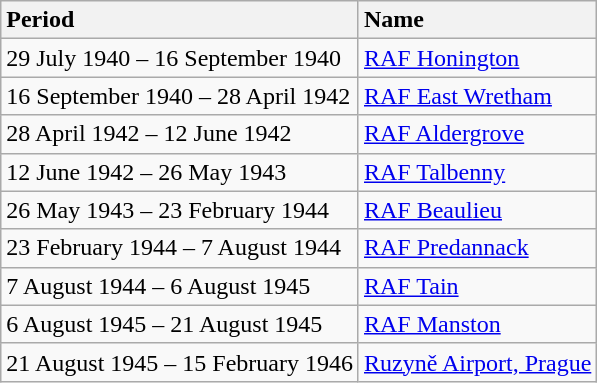<table class="wikitable">
<tr>
<th style="text-align: left;">Period</th>
<th style="text-align: left;">Name</th>
</tr>
<tr>
<td>29 July 1940 – 16 September 1940</td>
<td><a href='#'>RAF Honington</a></td>
</tr>
<tr>
<td>16 September 1940 – 28 April 1942</td>
<td><a href='#'>RAF East Wretham</a></td>
</tr>
<tr>
<td>28 April 1942 – 12 June 1942</td>
<td><a href='#'>RAF Aldergrove</a></td>
</tr>
<tr>
<td>12 June 1942 – 26 May 1943</td>
<td><a href='#'>RAF Talbenny</a></td>
</tr>
<tr>
<td>26 May 1943 – 23 February 1944</td>
<td><a href='#'>RAF Beaulieu</a></td>
</tr>
<tr>
<td>23 February 1944 – 7 August 1944</td>
<td><a href='#'>RAF Predannack</a></td>
</tr>
<tr>
<td>7 August 1944 – 6 August 1945</td>
<td><a href='#'>RAF Tain</a></td>
</tr>
<tr>
<td>6 August 1945 – 21 August 1945</td>
<td><a href='#'>RAF Manston</a></td>
</tr>
<tr>
<td>21 August 1945 – 15 February 1946</td>
<td><a href='#'>Ruzyně Airport, Prague</a></td>
</tr>
</table>
